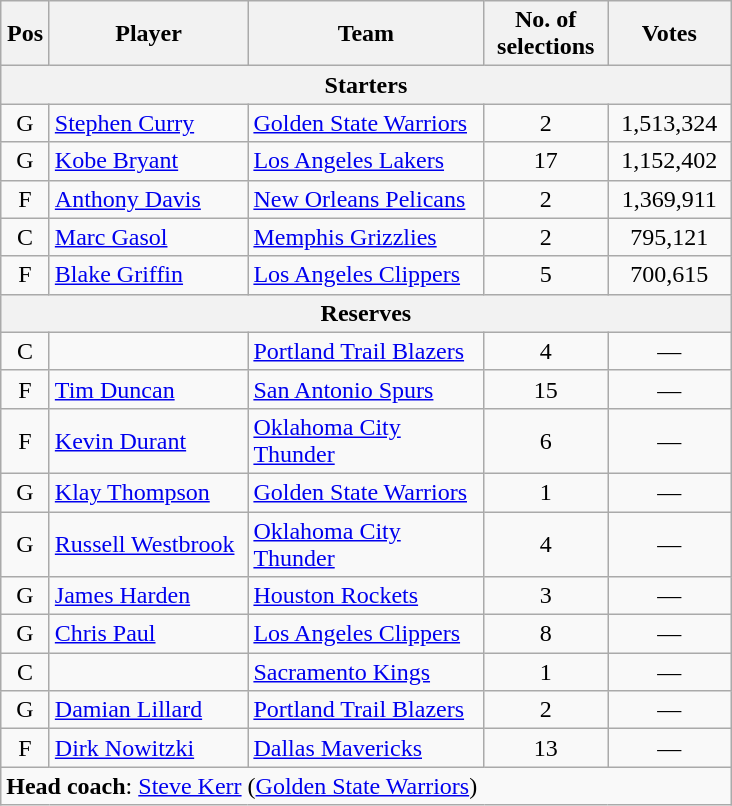<table class="wikitable" style="text-align:center">
<tr>
<th scope="col" width="25px">Pos</th>
<th scope="col" width="125px">Player</th>
<th scope="col" width="150px">Team</th>
<th scope="col" width="75px">No. of selections</th>
<th scope="col" width="75px">Votes</th>
</tr>
<tr>
<th scope="col" colspan="5">Starters</th>
</tr>
<tr>
<td>G</td>
<td style="text-align:left"><a href='#'>Stephen Curry</a></td>
<td style="text-align:left"><a href='#'>Golden State Warriors</a></td>
<td>2</td>
<td>1,513,324</td>
</tr>
<tr>
<td>G</td>
<td style="text-align:left"><a href='#'>Kobe Bryant</a></td>
<td style="text-align:left"><a href='#'>Los Angeles Lakers</a></td>
<td>17</td>
<td>1,152,402</td>
</tr>
<tr>
<td>F</td>
<td style="text-align:left"><a href='#'>Anthony Davis</a></td>
<td style="text-align:left"><a href='#'>New Orleans Pelicans</a></td>
<td>2</td>
<td>1,369,911</td>
</tr>
<tr>
<td>C</td>
<td style="text-align:left"><a href='#'>Marc Gasol</a></td>
<td style="text-align:left"><a href='#'>Memphis Grizzlies</a></td>
<td>2</td>
<td>795,121</td>
</tr>
<tr>
<td>F</td>
<td style="text-align:left"><a href='#'>Blake Griffin</a></td>
<td style="text-align:left"><a href='#'>Los Angeles Clippers</a></td>
<td>5</td>
<td>700,615</td>
</tr>
<tr>
<th scope="col" colspan="5">Reserves</th>
</tr>
<tr>
<td>C</td>
<td style="text-align:left"></td>
<td style="text-align:left"><a href='#'>Portland Trail Blazers</a></td>
<td>4</td>
<td>—</td>
</tr>
<tr>
<td>F</td>
<td style="text-align:left"><a href='#'>Tim Duncan</a></td>
<td style="text-align:left"><a href='#'>San Antonio Spurs</a></td>
<td>15</td>
<td>—</td>
</tr>
<tr>
<td>F</td>
<td style="text-align:left"><a href='#'>Kevin Durant</a></td>
<td style="text-align:left"><a href='#'>Oklahoma City Thunder</a></td>
<td>6</td>
<td>—</td>
</tr>
<tr>
<td>G</td>
<td style="text-align:left"><a href='#'>Klay Thompson</a></td>
<td style="text-align:left"><a href='#'>Golden State Warriors</a></td>
<td>1</td>
<td>—</td>
</tr>
<tr>
<td>G</td>
<td style="text-align:left"><a href='#'>Russell Westbrook</a></td>
<td style="text-align:left"><a href='#'>Oklahoma City Thunder</a></td>
<td>4</td>
<td>—</td>
</tr>
<tr>
<td>G</td>
<td style="text-align:left"><a href='#'>James Harden</a></td>
<td style="text-align:left"><a href='#'>Houston Rockets</a></td>
<td>3</td>
<td>—</td>
</tr>
<tr>
<td>G</td>
<td style="text-align:left"><a href='#'>Chris Paul</a></td>
<td style="text-align:left"><a href='#'>Los Angeles Clippers</a></td>
<td>8</td>
<td>—</td>
</tr>
<tr>
<td>C</td>
<td style="text-align:left"></td>
<td style="text-align:left"><a href='#'>Sacramento Kings</a></td>
<td>1</td>
<td>—</td>
</tr>
<tr>
<td>G</td>
<td style="text-align:left"><a href='#'>Damian Lillard</a></td>
<td style="text-align:left"><a href='#'>Portland Trail Blazers</a></td>
<td>2</td>
<td>—</td>
</tr>
<tr>
<td>F</td>
<td style="text-align:left"><a href='#'>Dirk Nowitzki</a></td>
<td style="text-align:left"><a href='#'>Dallas Mavericks</a></td>
<td>13</td>
<td>—</td>
</tr>
<tr>
<td style="text-align:left" colspan="5"><strong>Head coach</strong>: <a href='#'>Steve Kerr</a> (<a href='#'>Golden State Warriors</a>)</td>
</tr>
</table>
